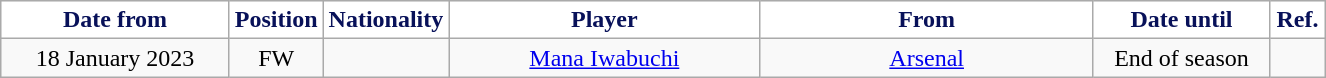<table class="wikitable" style="text-align:center">
<tr>
<th style="background:#FFFFFF; color:#081159; width:145px;">Date from</th>
<th style="background:#FFFFFF; color:#081159; width:50px;">Position</th>
<th style="background:#FFFFFF; color:#081159; width:50px;">Nationality</th>
<th style="background:#FFFFFF; color:#081159; width:200px;">Player</th>
<th style="background:#FFFFFF; color:#081159; width:215px;">From</th>
<th style="background:#FFFFFF; color:#081159; width:110px;">Date until</th>
<th style="background:#FFFFFF; color:#081159; width:30px;">Ref.</th>
</tr>
<tr>
<td>18 January 2023</td>
<td>FW</td>
<td></td>
<td><a href='#'>Mana Iwabuchi</a></td>
<td> <a href='#'>Arsenal</a></td>
<td>End of season</td>
<td></td>
</tr>
</table>
